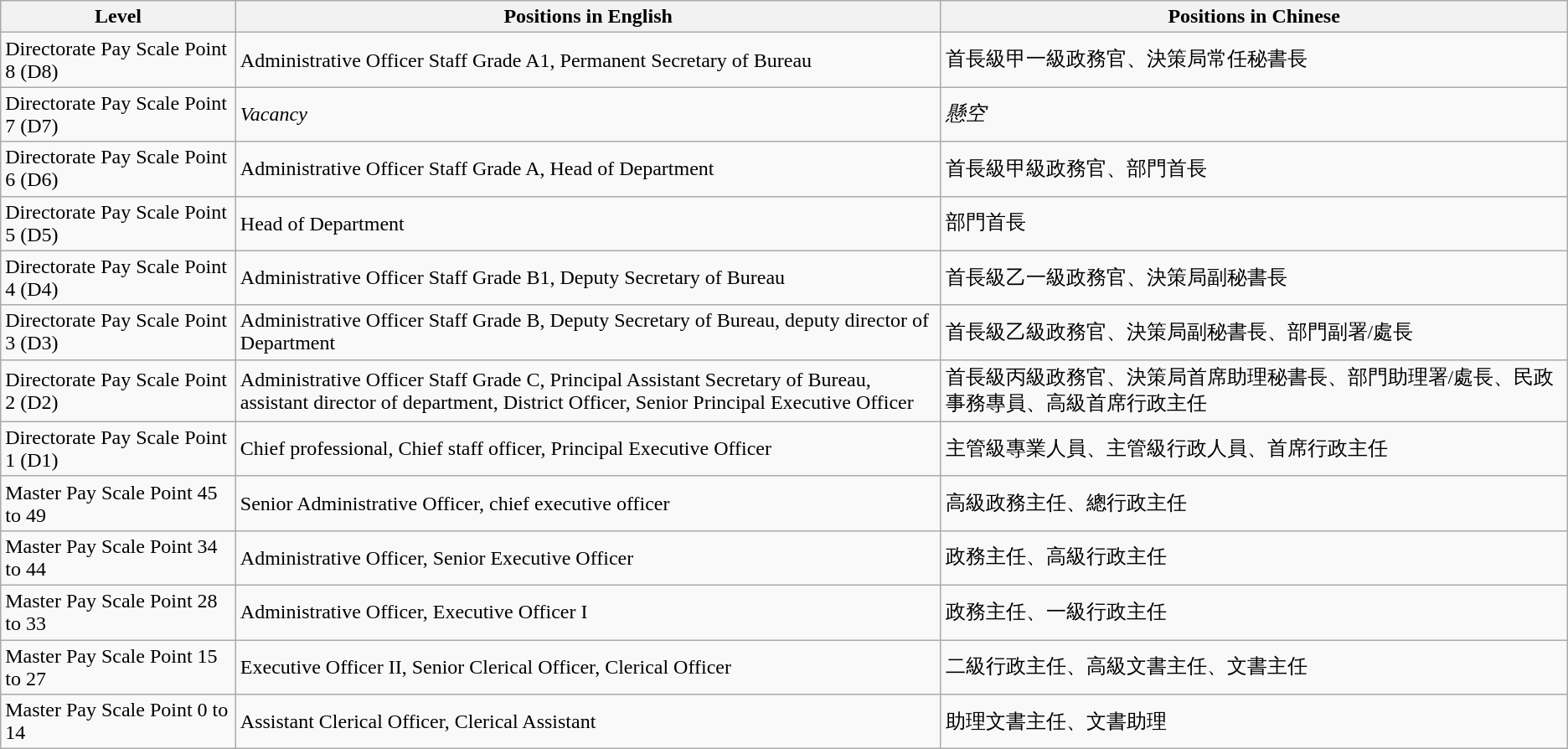<table class="wikitable">
<tr>
<th width = 15%>Level</th>
<th width = 45%>Positions in English</th>
<th width = 40%>Positions in Chinese</th>
</tr>
<tr>
<td>Directorate Pay Scale Point 8 (D8)</td>
<td>Administrative Officer Staff Grade A1, Permanent Secretary of Bureau</td>
<td>首長級甲一級政務官、決策局常任秘書長</td>
</tr>
<tr>
<td>Directorate Pay Scale Point 7 (D7)</td>
<td><em>Vacancy</em></td>
<td><em>懸空</em></td>
</tr>
<tr>
<td>Directorate Pay Scale Point 6 (D6)</td>
<td>Administrative Officer Staff Grade A, Head of Department</td>
<td>首長級甲級政務官、部門首長</td>
</tr>
<tr>
<td>Directorate Pay Scale Point 5 (D5)</td>
<td>Head of Department</td>
<td>部門首長</td>
</tr>
<tr>
<td>Directorate Pay Scale Point 4 (D4)</td>
<td>Administrative Officer Staff Grade B1, Deputy Secretary of Bureau</td>
<td>首長級乙一級政務官、決策局副秘書長</td>
</tr>
<tr>
<td>Directorate Pay Scale Point 3 (D3)</td>
<td>Administrative Officer Staff Grade B, Deputy Secretary of Bureau, deputy director of Department</td>
<td>首長級乙級政務官、決策局副秘書長、部門副署/處長</td>
</tr>
<tr>
<td>Directorate Pay Scale Point 2 (D2)</td>
<td>Administrative Officer Staff Grade C, Principal Assistant Secretary of Bureau, assistant director of department, District Officer, Senior Principal Executive Officer</td>
<td>首長級丙級政務官、決策局首席助理秘書長、部門助理署/處長、民政事務專員、高級首席行政主任</td>
</tr>
<tr>
<td>Directorate Pay Scale Point 1 (D1)</td>
<td>Chief professional, Chief staff officer, Principal Executive Officer</td>
<td>主管級專業人員、主管級行政人員、首席行政主任</td>
</tr>
<tr>
<td>Master Pay Scale Point 45 to 49</td>
<td>Senior Administrative Officer, chief executive officer</td>
<td>高級政務主任、總行政主任</td>
</tr>
<tr>
<td>Master Pay Scale Point 34 to 44</td>
<td>Administrative Officer, Senior Executive Officer</td>
<td>政務主任、高級行政主任</td>
</tr>
<tr>
<td>Master Pay Scale Point 28 to 33</td>
<td>Administrative Officer, Executive Officer I</td>
<td>政務主任、一級行政主任</td>
</tr>
<tr>
<td>Master Pay Scale Point 15 to 27</td>
<td>Executive Officer II, Senior Clerical Officer, Clerical Officer</td>
<td>二級行政主任、高級文書主任、文書主任</td>
</tr>
<tr>
<td>Master Pay Scale Point 0 to 14</td>
<td>Assistant Clerical Officer, Clerical Assistant</td>
<td>助理文書主任、文書助理</td>
</tr>
</table>
